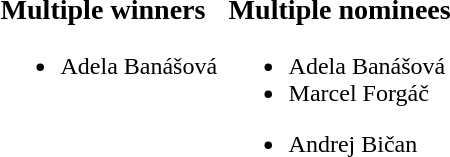<table border=0|>
<tr>
<td valign=top width=50%><br><h3>Multiple winners</h3><ul><li>Adela Banášová</li></ul></td>
<td valign=top width=50%><br><h3>Multiple nominees</h3><ul><li>Adela Banášová</li><li>Marcel Forgáč</li></ul><ul><li>Andrej Bičan</li></ul></td>
</tr>
</table>
